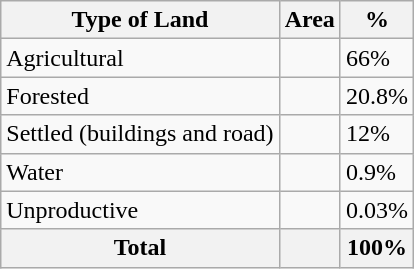<table class="wikitable">
<tr>
<th>Type of Land</th>
<th>Area</th>
<th>%</th>
</tr>
<tr>
<td>Agricultural</td>
<td></td>
<td>66%</td>
</tr>
<tr>
<td>Forested</td>
<td></td>
<td>20.8%</td>
</tr>
<tr>
<td>Settled (buildings and road)</td>
<td></td>
<td>12%</td>
</tr>
<tr>
<td>Water</td>
<td></td>
<td>0.9%</td>
</tr>
<tr>
<td>Unproductive</td>
<td></td>
<td>0.03%</td>
</tr>
<tr>
<th scope="row">Total</th>
<th></th>
<th>100%</th>
</tr>
</table>
